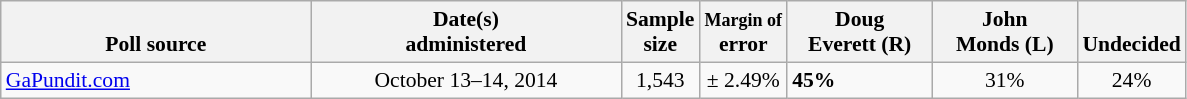<table class="wikitable" style="font-size:90%">
<tr valign= bottom>
<th style="width:200px;">Poll source</th>
<th style="width:200px;">Date(s)<br>administered</th>
<th class=small>Sample<br>size</th>
<th class=small><small>Margin of</small><br>error</th>
<th style="width:90px;">Doug<br>Everett (R)</th>
<th style="width:90px;">John<br>Monds (L)</th>
<th style="width:40px;">Undecided</th>
</tr>
<tr>
<td><a href='#'>GaPundit.com</a></td>
<td align=center>October 13–14, 2014</td>
<td align=center>1,543</td>
<td align=center>± 2.49%</td>
<td><strong>45%</strong></td>
<td align=center>31%</td>
<td align=center>24%</td>
</tr>
</table>
